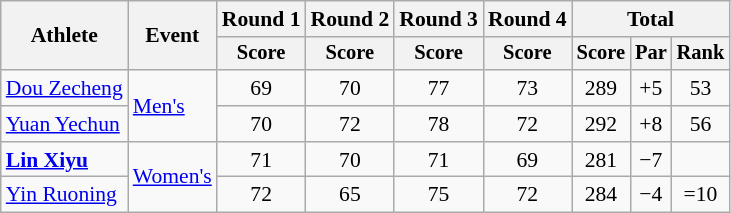<table class=wikitable style=font-size:90%;text-align:center>
<tr>
<th rowspan=2>Athlete</th>
<th rowspan=2>Event</th>
<th>Round 1</th>
<th>Round 2</th>
<th>Round 3</th>
<th>Round 4</th>
<th colspan=3>Total</th>
</tr>
<tr style=font-size:95%>
<th>Score</th>
<th>Score</th>
<th>Score</th>
<th>Score</th>
<th>Score</th>
<th>Par</th>
<th>Rank</th>
</tr>
<tr>
<td align=left><a href='#'>Dou Zecheng</a></td>
<td align=left rowspan=2><a href='#'>Men's</a></td>
<td>69</td>
<td>70</td>
<td>77</td>
<td>73</td>
<td>289</td>
<td>+5</td>
<td>53</td>
</tr>
<tr>
<td align=left><a href='#'>Yuan Yechun</a></td>
<td>70</td>
<td>72</td>
<td>78</td>
<td>72</td>
<td>292</td>
<td>+8</td>
<td>56</td>
</tr>
<tr>
<td align=left><strong><a href='#'>Lin Xiyu</a></strong></td>
<td align=left rowspan=2><a href='#'>Women's</a></td>
<td>71</td>
<td>70</td>
<td>71</td>
<td>69</td>
<td>281</td>
<td>−7</td>
<td></td>
</tr>
<tr>
<td align=left><a href='#'>Yin Ruoning</a></td>
<td>72</td>
<td>65</td>
<td>75</td>
<td>72</td>
<td>284</td>
<td>−4</td>
<td>=10</td>
</tr>
</table>
